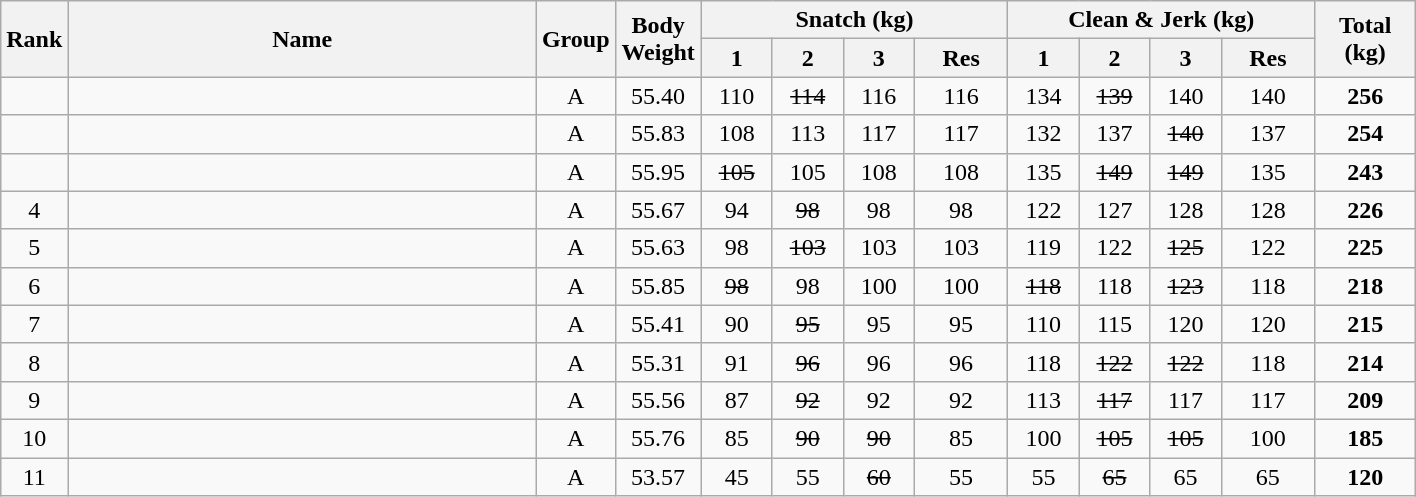<table class = "wikitable" style="text-align:center;">
<tr>
<th rowspan=2>Rank</th>
<th rowspan=2 width=305>Name</th>
<th rowspan=2 width=20>Group</th>
<th rowspan=2 width=50>Body Weight</th>
<th colspan=4>Snatch (kg)</th>
<th colspan=4>Clean & Jerk (kg)</th>
<th rowspan=2 width=60>Total (kg)</th>
</tr>
<tr>
<th width=40>1</th>
<th width=40>2</th>
<th width=40>3</th>
<th width=55>Res</th>
<th width=40>1</th>
<th width=40>2</th>
<th width=40>3</th>
<th width=55>Res</th>
</tr>
<tr>
<td></td>
<td align=left></td>
<td>A</td>
<td>55.40</td>
<td>110</td>
<td><s>114</s></td>
<td>116</td>
<td>116</td>
<td>134</td>
<td><s>139</s></td>
<td>140</td>
<td>140</td>
<td><strong>256</strong></td>
</tr>
<tr>
<td></td>
<td align=left></td>
<td>A</td>
<td>55.83</td>
<td>108</td>
<td>113</td>
<td>117</td>
<td>117</td>
<td>132</td>
<td>137</td>
<td><s>140</s></td>
<td>137</td>
<td><strong>254</strong></td>
</tr>
<tr>
<td></td>
<td align=left></td>
<td>A</td>
<td>55.95</td>
<td><s>105</s></td>
<td>105</td>
<td>108</td>
<td>108</td>
<td>135</td>
<td><s>149</s></td>
<td><s>149</s></td>
<td>135</td>
<td><strong>243</strong></td>
</tr>
<tr>
<td>4</td>
<td align=left></td>
<td>A</td>
<td>55.67</td>
<td>94</td>
<td><s>98</s></td>
<td>98</td>
<td>98</td>
<td>122</td>
<td>127</td>
<td>128</td>
<td>128</td>
<td><strong>226</strong></td>
</tr>
<tr>
<td>5</td>
<td align=left></td>
<td>A</td>
<td>55.63</td>
<td>98</td>
<td><s>103</s></td>
<td>103</td>
<td>103</td>
<td>119</td>
<td>122</td>
<td><s>125</s></td>
<td>122</td>
<td><strong>225</strong></td>
</tr>
<tr>
<td>6</td>
<td align=left></td>
<td>A</td>
<td>55.85</td>
<td><s>98</s></td>
<td>98</td>
<td>100</td>
<td>100</td>
<td><s>118</s></td>
<td>118</td>
<td><s>123</s></td>
<td>118</td>
<td><strong>218</strong></td>
</tr>
<tr>
<td>7</td>
<td align=left></td>
<td>A</td>
<td>55.41</td>
<td>90</td>
<td><s>95</s></td>
<td>95</td>
<td>95</td>
<td>110</td>
<td>115</td>
<td>120</td>
<td>120</td>
<td><strong>215</strong></td>
</tr>
<tr>
<td>8</td>
<td align=left></td>
<td>A</td>
<td>55.31</td>
<td>91</td>
<td><s>96</s></td>
<td>96</td>
<td>96</td>
<td>118</td>
<td><s>122</s></td>
<td><s>122</s></td>
<td>118</td>
<td><strong>214</strong></td>
</tr>
<tr>
<td>9</td>
<td align=left></td>
<td>A</td>
<td>55.56</td>
<td>87</td>
<td><s>92</s></td>
<td>92</td>
<td>92</td>
<td>113</td>
<td><s>117</s></td>
<td>117</td>
<td>117</td>
<td><strong>209</strong></td>
</tr>
<tr>
<td>10</td>
<td align=left></td>
<td>A</td>
<td>55.76</td>
<td>85</td>
<td><s>90</s></td>
<td><s>90</s></td>
<td>85</td>
<td>100</td>
<td><s>105</s></td>
<td><s>105</s></td>
<td>100</td>
<td><strong>185</strong></td>
</tr>
<tr>
<td>11</td>
<td align=left></td>
<td>A</td>
<td>53.57</td>
<td>45</td>
<td>55</td>
<td><s>60</s></td>
<td>55</td>
<td>55</td>
<td><s>65</s></td>
<td>65</td>
<td>65</td>
<td><strong>120</strong></td>
</tr>
</table>
